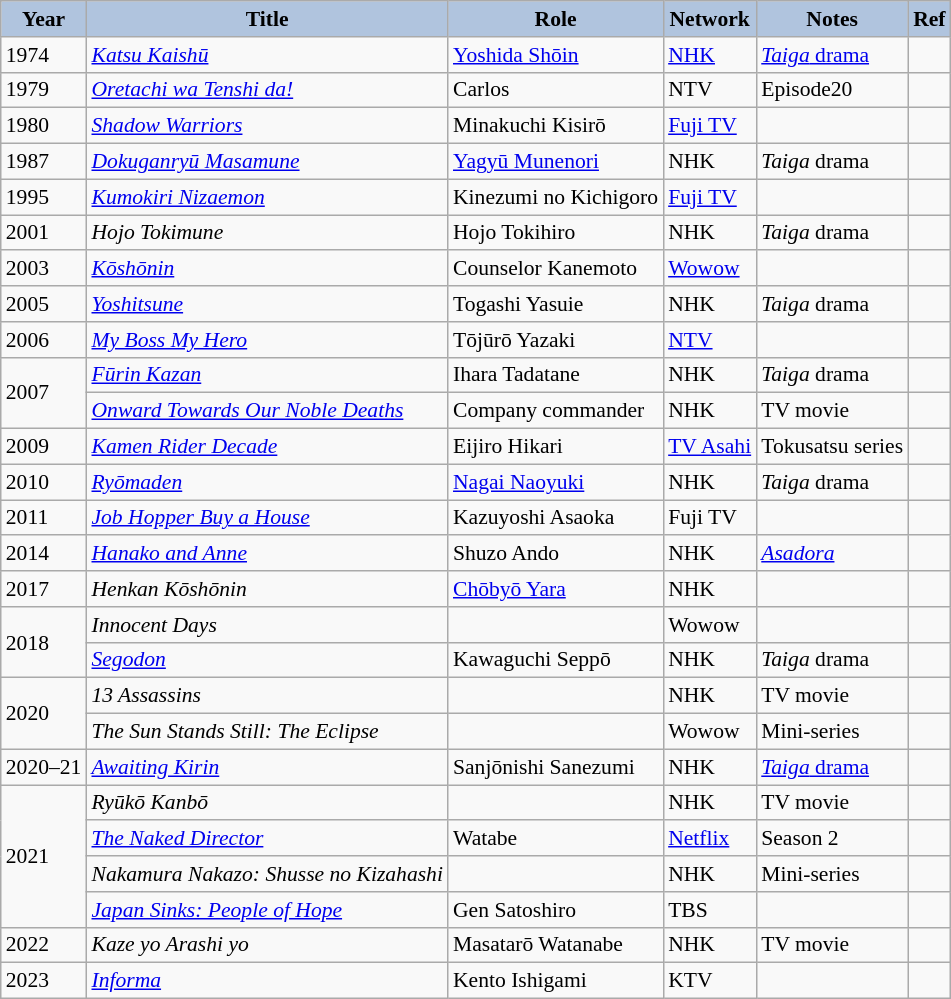<table class="wikitable" style="font-size:90%;">
<tr>
<th style="background:#B0C4DE;">Year</th>
<th style="background:#B0C4DE;">Title</th>
<th style="background:#B0C4DE;">Role</th>
<th style="background:#B0C4DE;">Network</th>
<th style="background:#B0C4DE;">Notes</th>
<th style="background:#B0C4DE;">Ref</th>
</tr>
<tr>
<td>1974</td>
<td><em><a href='#'>Katsu Kaishū</a></em></td>
<td><a href='#'>Yoshida Shōin</a></td>
<td><a href='#'>NHK</a></td>
<td><a href='#'><em>Taiga</em> drama</a></td>
<td></td>
</tr>
<tr>
<td>1979</td>
<td><em><a href='#'>Oretachi wa Tenshi da!</a></em></td>
<td>Carlos</td>
<td>NTV</td>
<td>Episode20</td>
<td></td>
</tr>
<tr>
<td>1980</td>
<td><em><a href='#'>Shadow Warriors</a></em></td>
<td>Minakuchi Kisirō</td>
<td><a href='#'>Fuji TV</a></td>
<td></td>
<td></td>
</tr>
<tr>
<td>1987</td>
<td><em><a href='#'>Dokuganryū Masamune</a></em></td>
<td><a href='#'>Yagyū Munenori</a></td>
<td>NHK</td>
<td><em>Taiga</em> drama</td>
<td></td>
</tr>
<tr>
<td>1995</td>
<td><em><a href='#'>Kumokiri Nizaemon</a></em></td>
<td>Kinezumi no Kichigoro</td>
<td><a href='#'>Fuji TV</a></td>
<td></td>
<td></td>
</tr>
<tr>
<td>2001</td>
<td><em>Hojo Tokimune</em></td>
<td>Hojo Tokihiro</td>
<td>NHK</td>
<td><em>Taiga</em> drama</td>
<td></td>
</tr>
<tr>
<td>2003</td>
<td><em><a href='#'>Kōshōnin</a></em></td>
<td>Counselor Kanemoto</td>
<td><a href='#'>Wowow</a></td>
<td></td>
<td></td>
</tr>
<tr>
<td>2005</td>
<td><em><a href='#'>Yoshitsune</a></em></td>
<td>Togashi Yasuie</td>
<td>NHK</td>
<td><em>Taiga</em> drama</td>
<td></td>
</tr>
<tr>
<td>2006</td>
<td><em><a href='#'>My Boss My Hero</a></em></td>
<td>Tōjūrō Yazaki</td>
<td><a href='#'>NTV</a></td>
<td></td>
<td></td>
</tr>
<tr>
<td rowspan=2>2007</td>
<td><em><a href='#'>Fūrin Kazan</a></em></td>
<td>Ihara Tadatane</td>
<td>NHK</td>
<td><em>Taiga</em> drama</td>
<td></td>
</tr>
<tr>
<td><em><a href='#'>Onward Towards Our Noble Deaths</a></em></td>
<td>Company commander</td>
<td>NHK</td>
<td>TV movie</td>
<td></td>
</tr>
<tr>
<td>2009</td>
<td><em><a href='#'>Kamen Rider Decade</a></em></td>
<td>Eijiro Hikari</td>
<td><a href='#'>TV Asahi</a></td>
<td>Tokusatsu series</td>
<td></td>
</tr>
<tr>
<td>2010</td>
<td><em><a href='#'>Ryōmaden</a></em></td>
<td><a href='#'>Nagai Naoyuki</a></td>
<td>NHK</td>
<td><em>Taiga</em> drama</td>
<td></td>
</tr>
<tr>
<td>2011</td>
<td><em><a href='#'>Job Hopper Buy a House</a></em></td>
<td>Kazuyoshi Asaoka</td>
<td>Fuji TV</td>
<td></td>
<td></td>
</tr>
<tr>
<td>2014</td>
<td><em><a href='#'>Hanako and Anne</a></em></td>
<td>Shuzo Ando</td>
<td>NHK</td>
<td><em><a href='#'>Asadora</a></em></td>
<td></td>
</tr>
<tr>
<td>2017</td>
<td><em>Henkan Kōshōnin</em></td>
<td><a href='#'>Chōbyō Yara</a></td>
<td>NHK</td>
<td></td>
<td></td>
</tr>
<tr>
<td rowspan=2>2018</td>
<td><em>Innocent Days</em></td>
<td></td>
<td>Wowow</td>
<td></td>
<td></td>
</tr>
<tr>
<td><em><a href='#'>Segodon</a></em></td>
<td>Kawaguchi Seppō</td>
<td>NHK</td>
<td><em>Taiga</em> drama</td>
<td></td>
</tr>
<tr>
<td rowspan=2>2020</td>
<td><em>13 Assassins</em></td>
<td></td>
<td>NHK</td>
<td>TV movie</td>
<td></td>
</tr>
<tr>
<td><em>The Sun Stands Still: The Eclipse</em></td>
<td></td>
<td>Wowow</td>
<td>Mini-series</td>
<td></td>
</tr>
<tr>
<td>2020–21</td>
<td><em><a href='#'>Awaiting Kirin</a></em></td>
<td>Sanjōnishi Sanezumi</td>
<td>NHK</td>
<td><a href='#'><em>Taiga</em> drama</a></td>
<td></td>
</tr>
<tr>
<td rowspan=4>2021</td>
<td><em>Ryūkō Kanbō</em></td>
<td></td>
<td>NHK</td>
<td>TV movie</td>
<td></td>
</tr>
<tr>
<td><em><a href='#'>The Naked Director</a></em></td>
<td>Watabe</td>
<td><a href='#'>Netflix</a></td>
<td>Season 2</td>
<td></td>
</tr>
<tr>
<td><em>Nakamura Nakazo: Shusse no Kizahashi</em></td>
<td></td>
<td>NHK</td>
<td>Mini-series</td>
<td></td>
</tr>
<tr>
<td><em><a href='#'>Japan Sinks: People of Hope</a></em></td>
<td>Gen Satoshiro</td>
<td>TBS</td>
<td></td>
<td></td>
</tr>
<tr>
<td>2022</td>
<td><em>Kaze yo Arashi yo</em></td>
<td>Masatarō Watanabe</td>
<td>NHK</td>
<td>TV movie</td>
<td></td>
</tr>
<tr>
<td>2023</td>
<td><em><a href='#'>Informa</a></em></td>
<td>Kento Ishigami</td>
<td>KTV</td>
<td></td>
<td></td>
</tr>
</table>
